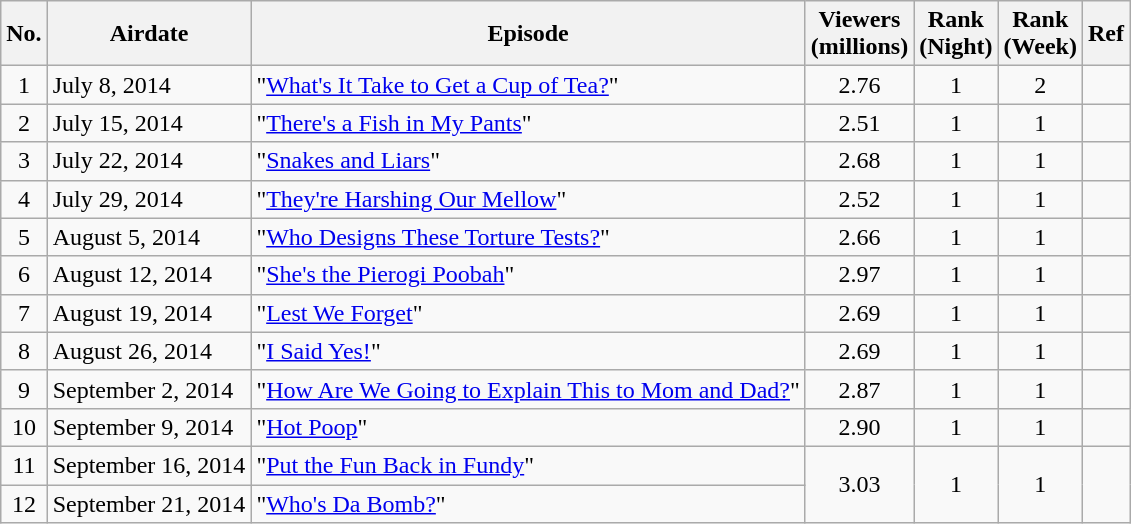<table class="wikitable" style="text-align:center;">
<tr>
<th>No.</th>
<th>Airdate</th>
<th>Episode</th>
<th>Viewers<br>(millions)</th>
<th>Rank<br>(Night)</th>
<th>Rank<br>(Week)</th>
<th>Ref</th>
</tr>
<tr>
<td>1</td>
<td style="text-align:left;">July 8, 2014</td>
<td style="text-align:left;">"<a href='#'>What's It Take to Get a Cup of Tea?</a>"</td>
<td>2.76</td>
<td>1</td>
<td>2</td>
<td></td>
</tr>
<tr>
<td>2</td>
<td style="text-align:left;">July 15, 2014</td>
<td style="text-align:left;">"<a href='#'>There's a Fish in My Pants</a>"</td>
<td>2.51</td>
<td>1</td>
<td>1</td>
<td></td>
</tr>
<tr>
<td>3</td>
<td style="text-align:left;">July 22, 2014</td>
<td style="text-align:left;">"<a href='#'>Snakes and Liars</a>"</td>
<td>2.68</td>
<td>1</td>
<td>1</td>
<td></td>
</tr>
<tr>
<td>4</td>
<td style="text-align:left;">July 29, 2014</td>
<td style="text-align:left;">"<a href='#'>They're Harshing Our Mellow</a>"</td>
<td>2.52</td>
<td>1</td>
<td>1</td>
<td></td>
</tr>
<tr>
<td>5</td>
<td style="text-align:left;">August 5, 2014</td>
<td style="text-align:left;">"<a href='#'>Who Designs These Torture Tests?</a>"</td>
<td>2.66</td>
<td>1</td>
<td>1</td>
<td></td>
</tr>
<tr>
<td>6</td>
<td style="text-align:left;">August 12, 2014</td>
<td style="text-align:left;">"<a href='#'>She's the Pierogi Poobah</a>"</td>
<td>2.97</td>
<td>1</td>
<td>1</td>
<td></td>
</tr>
<tr>
<td>7</td>
<td style="text-align:left;">August 19, 2014</td>
<td style="text-align:left;">"<a href='#'>Lest We Forget</a>"</td>
<td>2.69</td>
<td>1</td>
<td>1</td>
<td></td>
</tr>
<tr>
<td>8</td>
<td style="text-align:left;">August 26, 2014</td>
<td style="text-align:left;">"<a href='#'>I Said Yes!</a>"</td>
<td>2.69</td>
<td>1</td>
<td>1</td>
<td></td>
</tr>
<tr>
<td>9</td>
<td style="text-align:left;">September 2, 2014</td>
<td style="text-align:left;">"<a href='#'>How Are We Going to Explain This to Mom and Dad?</a>"</td>
<td>2.87</td>
<td>1</td>
<td>1</td>
<td></td>
</tr>
<tr>
<td>10</td>
<td style="text-align:left;">September 9, 2014</td>
<td style="text-align:left;">"<a href='#'>Hot Poop</a>"</td>
<td>2.90</td>
<td>1</td>
<td>1</td>
<td></td>
</tr>
<tr>
<td>11</td>
<td style="text-align:left;">September 16, 2014</td>
<td style="text-align:left;">"<a href='#'>Put the Fun Back in Fundy</a>"</td>
<td rowspan="2">3.03</td>
<td rowspan="2">1</td>
<td rowspan="2">1</td>
<td rowspan="2"></td>
</tr>
<tr>
<td>12</td>
<td style="text-align:left;">September 21, 2014</td>
<td style="text-align:left;">"<a href='#'>Who's Da Bomb?</a>"</td>
</tr>
</table>
